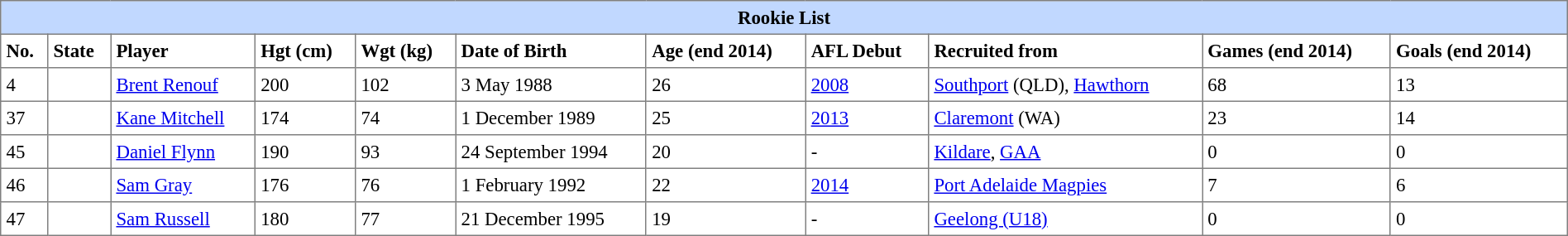<table border="1" cellpadding="4" cellspacing="0"  style="text-align:left; font-size:95%; border-collapse:collapse; width:100%;">
<tr style="background:#C1D8FF; text-align:center;">
<th colspan="11">Rookie List</th>
</tr>
<tr>
<th>No.</th>
<th>State</th>
<th>Player</th>
<th>Hgt (cm)</th>
<th>Wgt (kg)</th>
<th>Date of Birth</th>
<th>Age (end 2014)</th>
<th>AFL Debut</th>
<th>Recruited from</th>
<th>Games (end 2014)</th>
<th>Goals (end 2014)</th>
</tr>
<tr>
<td>4</td>
<td></td>
<td><a href='#'>Brent Renouf</a></td>
<td>200</td>
<td>102</td>
<td>3 May 1988</td>
<td>26</td>
<td><a href='#'>2008</a></td>
<td><a href='#'>Southport</a> (QLD), <a href='#'>Hawthorn</a></td>
<td>68</td>
<td>13</td>
</tr>
<tr>
<td>37</td>
<td></td>
<td><a href='#'>Kane Mitchell</a></td>
<td>174</td>
<td>74</td>
<td>1 December 1989</td>
<td>25</td>
<td><a href='#'>2013</a></td>
<td><a href='#'>Claremont</a> (WA)</td>
<td>23</td>
<td>14</td>
</tr>
<tr>
<td>45</td>
<td></td>
<td><a href='#'>Daniel Flynn</a></td>
<td>190</td>
<td>93</td>
<td>24 September 1994</td>
<td>20</td>
<td>-</td>
<td><a href='#'>Kildare</a>, <a href='#'>GAA</a></td>
<td>0</td>
<td>0</td>
</tr>
<tr>
<td>46</td>
<td></td>
<td><a href='#'>Sam Gray</a></td>
<td>176</td>
<td>76</td>
<td>1 February 1992</td>
<td>22</td>
<td><a href='#'>2014</a></td>
<td><a href='#'>Port Adelaide Magpies</a></td>
<td>7</td>
<td>6</td>
</tr>
<tr>
<td>47</td>
<td></td>
<td><a href='#'>Sam Russell</a></td>
<td>180</td>
<td>77</td>
<td>21 December 1995</td>
<td>19</td>
<td>-</td>
<td><a href='#'>Geelong (U18)</a></td>
<td>0</td>
<td>0</td>
</tr>
</table>
